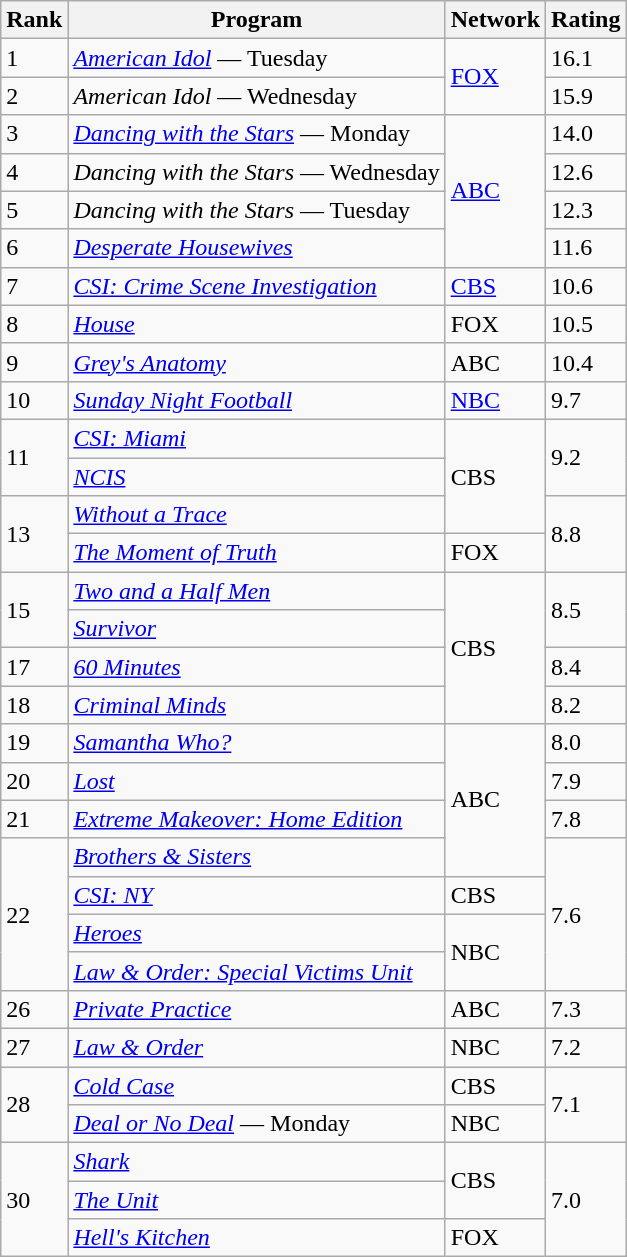<table class="wikitable">
<tr>
<th>Rank</th>
<th>Program</th>
<th>Network</th>
<th>Rating</th>
</tr>
<tr>
<td>1</td>
<td><em><a href='#'>American Idol</a></em> — Tuesday</td>
<td rowspan="2"><a href='#'>FOX</a></td>
<td>16.1</td>
</tr>
<tr>
<td>2</td>
<td><em>American Idol</em> — Wednesday</td>
<td>15.9</td>
</tr>
<tr>
<td>3</td>
<td><em><a href='#'>Dancing with the Stars</a></em> — Monday</td>
<td rowspan="4"><a href='#'>ABC</a></td>
<td>14.0</td>
</tr>
<tr>
<td>4</td>
<td><em>Dancing with the Stars</em> — Wednesday</td>
<td>12.6</td>
</tr>
<tr>
<td>5</td>
<td><em>Dancing with the Stars</em> — Tuesday</td>
<td>12.3</td>
</tr>
<tr>
<td>6</td>
<td><em><a href='#'>Desperate Housewives</a></em></td>
<td>11.6</td>
</tr>
<tr>
<td>7</td>
<td><em><a href='#'>CSI: Crime Scene Investigation</a></em></td>
<td><a href='#'>CBS</a></td>
<td>10.6</td>
</tr>
<tr>
<td>8</td>
<td><em><a href='#'>House</a></em></td>
<td>FOX</td>
<td>10.5</td>
</tr>
<tr>
<td>9</td>
<td><em><a href='#'>Grey's Anatomy</a></em></td>
<td>ABC</td>
<td>10.4</td>
</tr>
<tr>
<td>10</td>
<td><em><a href='#'>Sunday Night Football</a></em></td>
<td><a href='#'>NBC</a></td>
<td>9.7</td>
</tr>
<tr>
<td rowspan="2">11</td>
<td><em><a href='#'>CSI: Miami</a></em></td>
<td rowspan="3">CBS</td>
<td rowspan="2">9.2</td>
</tr>
<tr>
<td><em><a href='#'>NCIS</a></em></td>
</tr>
<tr>
<td rowspan="2">13</td>
<td><em><a href='#'>Without a Trace</a></em></td>
<td rowspan="2">8.8</td>
</tr>
<tr>
<td><em><a href='#'>The Moment of Truth</a></em></td>
<td>FOX</td>
</tr>
<tr>
<td rowspan="2">15</td>
<td><em><a href='#'>Two and a Half Men</a></em></td>
<td rowspan="4">CBS</td>
<td rowspan="2">8.5</td>
</tr>
<tr>
<td><em><a href='#'>Survivor</a></em></td>
</tr>
<tr>
<td>17</td>
<td><em><a href='#'>60 Minutes</a></em></td>
<td>8.4</td>
</tr>
<tr>
<td>18</td>
<td><em><a href='#'>Criminal Minds</a></em></td>
<td>8.2</td>
</tr>
<tr>
<td>19</td>
<td><em><a href='#'>Samantha Who?</a></em></td>
<td rowspan="4">ABC</td>
<td>8.0</td>
</tr>
<tr>
<td>20</td>
<td><em><a href='#'>Lost</a></em></td>
<td>7.9</td>
</tr>
<tr>
<td>21</td>
<td><em><a href='#'>Extreme Makeover: Home Edition</a></em></td>
<td>7.8</td>
</tr>
<tr>
<td rowspan="4">22</td>
<td><em><a href='#'>Brothers & Sisters</a></em></td>
<td rowspan="4">7.6</td>
</tr>
<tr>
<td><em><a href='#'>CSI: NY</a></em></td>
<td>CBS</td>
</tr>
<tr>
<td><em><a href='#'>Heroes</a></em></td>
<td rowspan="2">NBC</td>
</tr>
<tr>
<td><em><a href='#'>Law & Order: Special Victims Unit</a></em></td>
</tr>
<tr>
<td>26</td>
<td><em><a href='#'>Private Practice</a></em></td>
<td>ABC</td>
<td>7.3</td>
</tr>
<tr>
<td>27</td>
<td><em><a href='#'>Law & Order</a></em></td>
<td>NBC</td>
<td>7.2</td>
</tr>
<tr>
<td rowspan="2">28</td>
<td><em><a href='#'>Cold Case</a></em></td>
<td>CBS</td>
<td rowspan="2">7.1</td>
</tr>
<tr>
<td><em><a href='#'>Deal or No Deal</a></em> — Monday</td>
<td>NBC</td>
</tr>
<tr>
<td rowspan="3">30</td>
<td><em><a href='#'>Shark</a></em></td>
<td rowspan="2">CBS</td>
<td rowspan="3">7.0</td>
</tr>
<tr>
<td><em><a href='#'>The Unit</a></em></td>
</tr>
<tr>
<td><em><a href='#'>Hell's Kitchen</a></em></td>
<td>FOX</td>
</tr>
</table>
